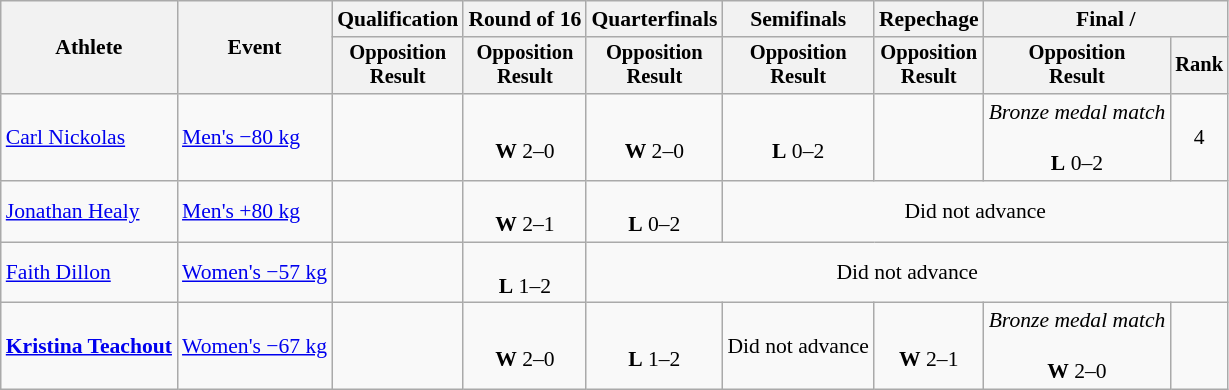<table class=wikitable style=font-size:90%;text-align:center>
<tr>
<th rowspan=2>Athlete</th>
<th rowspan=2>Event</th>
<th>Qualification</th>
<th>Round of 16</th>
<th>Quarterfinals</th>
<th>Semifinals</th>
<th>Repechage</th>
<th colspan=2>Final / </th>
</tr>
<tr style=font-size:95%>
<th>Opposition<br>Result</th>
<th>Opposition<br>Result</th>
<th>Opposition<br>Result</th>
<th>Opposition<br>Result</th>
<th>Opposition<br>Result</th>
<th>Opposition<br>Result</th>
<th>Rank</th>
</tr>
<tr>
<td align=left><a href='#'>Carl Nickolas</a></td>
<td align=left><a href='#'>Men's −80 kg</a></td>
<td></td>
<td><br><strong>W</strong> 2–0</td>
<td><br><strong>W</strong> 2–0</td>
<td><br><strong>L</strong> 0–2</td>
<td></td>
<td><em>Bronze medal match</em><br><br><strong>L</strong> 0–2</td>
<td>4</td>
</tr>
<tr>
<td align=left><a href='#'>Jonathan Healy</a></td>
<td align=left><a href='#'>Men's +80 kg</a></td>
<td></td>
<td><br><strong>W</strong> 2–1</td>
<td><br><strong>L</strong> 0–2</td>
<td colspan=4>Did not advance</td>
</tr>
<tr>
<td align=left><a href='#'>Faith Dillon</a></td>
<td align=left><a href='#'>Women's −57 kg</a></td>
<td></td>
<td><br><strong>L</strong> 1–2</td>
<td colspan=5>Did not advance</td>
</tr>
<tr>
<td align=left><strong><a href='#'>Kristina Teachout</a></strong></td>
<td align=left><a href='#'>Women's −67 kg</a></td>
<td></td>
<td><br><strong>W</strong> 2–0</td>
<td><br><strong>L</strong> 1–2</td>
<td>Did not advance</td>
<td><br><strong>W</strong> 2–1</td>
<td><em>Bronze medal match</em><br><br><strong>W</strong> 2–0</td>
<td></td>
</tr>
</table>
